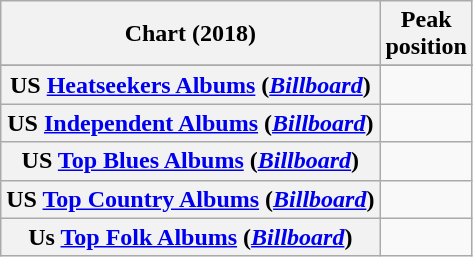<table class="wikitable plainrowheaders">
<tr>
<th>Chart (2018)</th>
<th>Peak<br>position</th>
</tr>
<tr>
</tr>
<tr>
</tr>
<tr>
</tr>
<tr>
</tr>
<tr>
<th scope="row">US <a href='#'>Heatseekers Albums</a> (<em><a href='#'>Billboard</a></em>)</th>
<td></td>
</tr>
<tr>
<th scope="row">US <a href='#'>Independent Albums</a> (<em><a href='#'>Billboard</a></em>)</th>
<td></td>
</tr>
<tr>
<th scope="row">US <a href='#'>Top Blues Albums</a> (<em><a href='#'>Billboard</a></em>)</th>
<td></td>
</tr>
<tr>
<th scope="row">US <a href='#'>Top Country Albums</a> (<em><a href='#'>Billboard</a></em>)</th>
<td></td>
</tr>
<tr>
<th scope="row">Us <a href='#'>Top Folk Albums</a> (<em><a href='#'>Billboard</a></em>)</th>
<td></td>
</tr>
</table>
